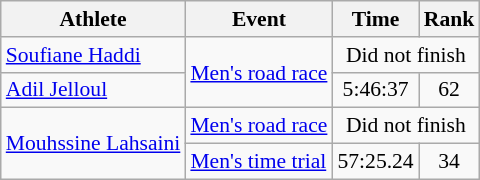<table class="wikitable" style="font-size:90%">
<tr>
<th>Athlete</th>
<th>Event</th>
<th>Time</th>
<th>Rank</th>
</tr>
<tr align=center>
<td align=left><a href='#'>Soufiane Haddi</a></td>
<td align=left rowspan=2><a href='#'>Men's road race</a></td>
<td colspan=2>Did not finish</td>
</tr>
<tr align=center>
<td align=left><a href='#'>Adil Jelloul</a></td>
<td>5:46:37</td>
<td>62</td>
</tr>
<tr align=center>
<td rowspan=2 align=left><a href='#'>Mouhssine Lahsaini</a></td>
<td align=left><a href='#'>Men's road race</a></td>
<td colspan=2>Did not finish</td>
</tr>
<tr align=center>
<td align=left><a href='#'>Men's time trial</a></td>
<td>57:25.24</td>
<td>34</td>
</tr>
</table>
